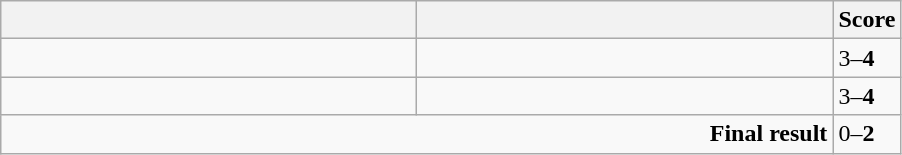<table class="wikitable">
<tr>
<th width=270></th>
<th width=270><strong></strong></th>
<th>Score</th>
</tr>
<tr>
<td></td>
<td></td>
<td>3–<strong>4</strong></td>
</tr>
<tr>
<td></td>
<td></td>
<td>3–<strong>4</strong></td>
</tr>
<tr>
<td colspan="2" align="right"><strong>Final result</strong></td>
<td>0–<strong>2</strong></td>
</tr>
</table>
